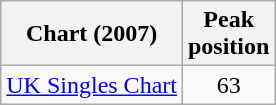<table class="wikitable">
<tr>
<th>Chart (2007)</th>
<th>Peak<br>position</th>
</tr>
<tr>
<td><a href='#'>UK Singles Chart</a></td>
<td style="text-align:center;">63</td>
</tr>
</table>
